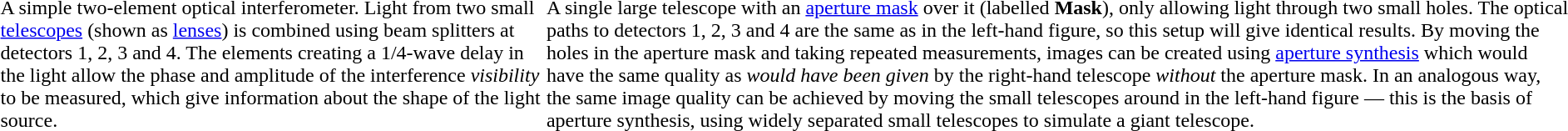<table>
<tr ---->
<td align="center" valign="bottom"></td>
<td align="center" valign="bottom"></td>
</tr>
<tr ---->
<td valign="top">A simple two-element optical interferometer. Light from two small <a href='#'>telescopes</a> (shown as <a href='#'>lenses</a>) is combined using beam splitters at detectors 1, 2, 3 and 4. The elements creating a 1/4-wave delay in the light allow the phase and amplitude of the interference <em>visibility</em> to be measured, which give information about the shape of the light source.</td>
<td valign="top">A single large telescope with an <a href='#'>aperture mask</a> over it (labelled <strong>Mask</strong>), only allowing light through two small holes. The optical paths to detectors 1, 2, 3 and 4 are the same as in the left-hand figure, so this setup will give identical results. By moving the holes in the aperture mask and taking repeated measurements, images can be created using <a href='#'>aperture synthesis</a> which would have the same quality as <em>would have been given</em> by the right-hand telescope <em>without</em> the aperture mask. In an analogous way, the same image quality can be achieved by moving the small telescopes around in the left-hand figure — this is the basis of aperture synthesis, using widely separated small telescopes to simulate a giant telescope.</td>
</tr>
</table>
